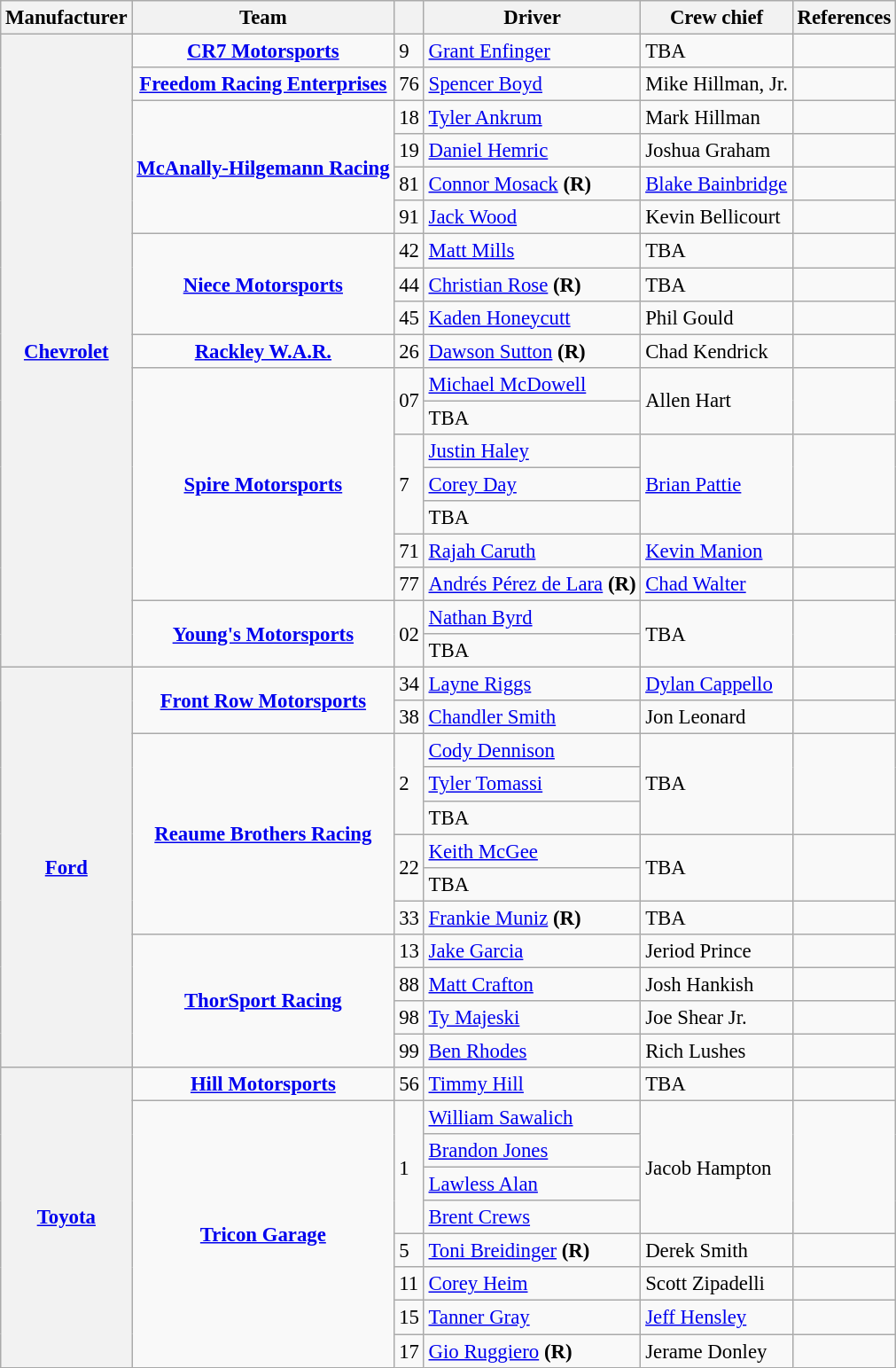<table class="wikitable" style="font-size: 95%;">
<tr>
<th>Manufacturer</th>
<th>Team</th>
<th></th>
<th>Driver</th>
<th>Crew chief</th>
<th>References</th>
</tr>
<tr>
<th rowspan="19"><a href='#'>Chevrolet</a></th>
<td style="text-align:center;"><strong><a href='#'>CR7 Motorsports</a></strong></td>
<td>9</td>
<td><a href='#'>Grant Enfinger</a></td>
<td>TBA</td>
<td></td>
</tr>
<tr>
<td style="text-align:center;"><strong><a href='#'>Freedom Racing Enterprises</a></strong></td>
<td>76</td>
<td><a href='#'>Spencer Boyd</a></td>
<td>Mike Hillman, Jr.</td>
<td></td>
</tr>
<tr>
<td rowspan=4 style="text-align:center;"><strong><a href='#'>McAnally-Hilgemann Racing</a></strong></td>
<td>18</td>
<td><a href='#'>Tyler Ankrum</a></td>
<td>Mark Hillman</td>
<td></td>
</tr>
<tr>
<td>19</td>
<td><a href='#'>Daniel Hemric</a></td>
<td>Joshua Graham</td>
<td></td>
</tr>
<tr>
<td>81</td>
<td><a href='#'>Connor Mosack</a> <strong>(R)</strong></td>
<td><a href='#'>Blake Bainbridge</a></td>
<td></td>
</tr>
<tr>
<td>91</td>
<td><a href='#'>Jack Wood</a></td>
<td>Kevin Bellicourt</td>
<td></td>
</tr>
<tr>
<td rowspan="3" style="text-align:center;"><strong><a href='#'>Niece Motorsports</a></strong></td>
<td>42</td>
<td><a href='#'>Matt Mills</a></td>
<td>TBA</td>
<td></td>
</tr>
<tr>
<td>44</td>
<td><a href='#'>Christian Rose</a> <strong>(R)</strong></td>
<td>TBA</td>
<td></td>
</tr>
<tr>
<td>45</td>
<td><a href='#'>Kaden Honeycutt</a></td>
<td>Phil Gould</td>
<td></td>
</tr>
<tr>
<td style="text-align:center;"><strong><a href='#'>Rackley W.A.R.</a></strong></td>
<td>26</td>
<td><a href='#'>Dawson Sutton</a> <strong>(R)</strong></td>
<td>Chad Kendrick</td>
<td></td>
</tr>
<tr>
<td rowspan="7" style="text-align:center;"><strong><a href='#'>Spire Motorsports</a></strong></td>
<td rowspan="2">07</td>
<td><a href='#'>Michael McDowell</a> <small></small></td>
<td rowspan="2">Allen Hart</td>
<td rowspan="2"></td>
</tr>
<tr>
<td>TBA <small></small></td>
</tr>
<tr>
<td rowspan="3">7</td>
<td><a href='#'>Justin Haley</a> <small></small></td>
<td rowspan="3"><a href='#'>Brian Pattie</a></td>
<td rowspan="3"></td>
</tr>
<tr>
<td><a href='#'>Corey Day</a> <small></small></td>
</tr>
<tr>
<td>TBA <small></small></td>
</tr>
<tr>
<td>71</td>
<td><a href='#'>Rajah Caruth</a></td>
<td><a href='#'>Kevin Manion</a></td>
<td></td>
</tr>
<tr>
<td>77</td>
<td><a href='#'>Andrés Pérez de Lara</a> <strong>(R)</strong></td>
<td><a href='#'>Chad Walter</a></td>
<td></td>
</tr>
<tr>
<td rowspan="2" style="text-align:center;"><strong><a href='#'>Young's Motorsports</a></strong></td>
<td rowspan="2">02</td>
<td><a href='#'>Nathan Byrd</a> <small></small></td>
<td rowspan="2">TBA</td>
<td rowspan="2"></td>
</tr>
<tr>
<td>TBA <small></small></td>
</tr>
<tr>
<th rowspan="12"><a href='#'>Ford</a></th>
<td rowspan="2" style="text-align:center;"><strong><a href='#'>Front Row Motorsports</a></strong></td>
<td>34</td>
<td><a href='#'>Layne Riggs</a></td>
<td><a href='#'>Dylan Cappello</a></td>
<td></td>
</tr>
<tr>
<td>38</td>
<td><a href='#'>Chandler Smith</a></td>
<td>Jon Leonard</td>
<td></td>
</tr>
<tr>
<td rowspan="6" style="text-align:center;"><strong><a href='#'>Reaume Brothers Racing</a></strong></td>
<td rowspan=3>2</td>
<td><a href='#'>Cody Dennison</a> <small></small></td>
<td rowspan=3>TBA</td>
<td rowspan=3></td>
</tr>
<tr>
<td><a href='#'>Tyler Tomassi</a> <small></small></td>
</tr>
<tr>
<td>TBA <small></small></td>
</tr>
<tr>
<td rowspan=2>22</td>
<td><a href='#'>Keith McGee</a> <small></small></td>
<td rowspan=2>TBA</td>
<td rowspan=2></td>
</tr>
<tr>
<td>TBA <small></small></td>
</tr>
<tr>
<td>33</td>
<td><a href='#'>Frankie Muniz</a> <strong>(R)</strong></td>
<td>TBA</td>
<td></td>
</tr>
<tr>
<td rowspan="4" style="text-align:center;"><strong><a href='#'>ThorSport Racing</a></strong></td>
<td>13</td>
<td><a href='#'>Jake Garcia</a></td>
<td>Jeriod Prince</td>
<td></td>
</tr>
<tr>
<td>88</td>
<td><a href='#'>Matt Crafton</a></td>
<td>Josh Hankish</td>
<td></td>
</tr>
<tr>
<td>98</td>
<td><a href='#'>Ty Majeski</a></td>
<td>Joe Shear Jr.</td>
<td></td>
</tr>
<tr>
<td>99</td>
<td><a href='#'>Ben Rhodes</a></td>
<td>Rich Lushes</td>
<td></td>
</tr>
<tr>
<th rowspan=9><a href='#'>Toyota</a></th>
<td style="text-align:center;"><strong><a href='#'>Hill Motorsports</a></strong></td>
<td>56</td>
<td><a href='#'>Timmy Hill</a></td>
<td>TBA</td>
<td></td>
</tr>
<tr>
<td rowspan=8 style="text-align:center;"><strong><a href='#'>Tricon Garage</a></strong></td>
<td rowspan=4>1</td>
<td><a href='#'>William Sawalich</a> <small></small></td>
<td rowspan=4>Jacob Hampton</td>
<td rowspan=4></td>
</tr>
<tr>
<td><a href='#'>Brandon Jones</a> <small></small></td>
</tr>
<tr>
<td><a href='#'>Lawless Alan</a> <small></small></td>
</tr>
<tr>
<td><a href='#'>Brent Crews</a> <small></small></td>
</tr>
<tr>
<td>5</td>
<td><a href='#'>Toni Breidinger</a> <strong>(R)</strong></td>
<td>Derek Smith</td>
<td></td>
</tr>
<tr>
<td>11</td>
<td><a href='#'>Corey Heim</a></td>
<td>Scott Zipadelli</td>
<td></td>
</tr>
<tr>
<td>15</td>
<td><a href='#'>Tanner Gray</a></td>
<td><a href='#'>Jeff Hensley</a></td>
<td></td>
</tr>
<tr>
<td>17</td>
<td><a href='#'>Gio Ruggiero</a> <strong>(R)</strong></td>
<td>Jerame Donley</td>
<td></td>
</tr>
</table>
